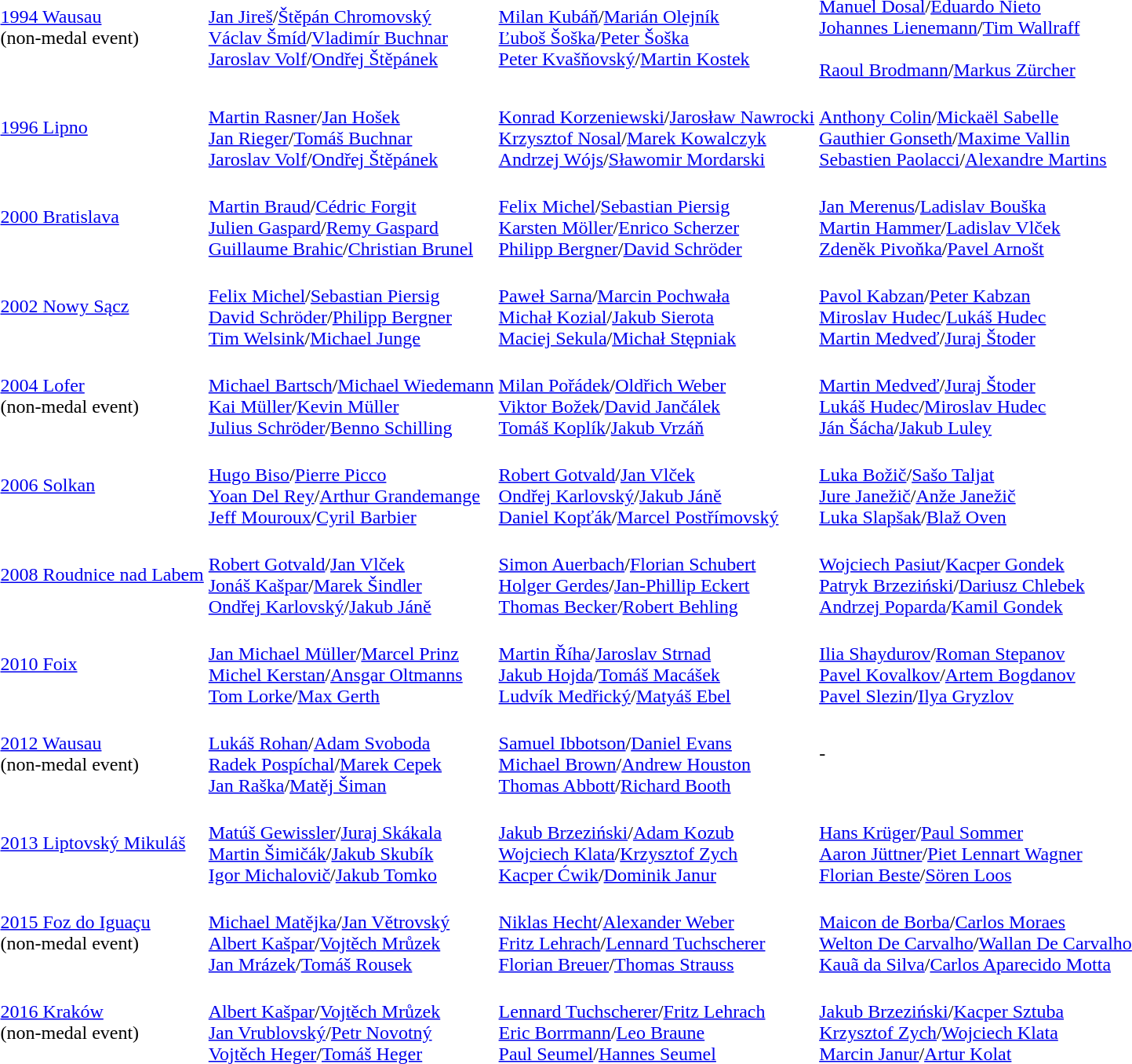<table>
<tr>
<td><a href='#'>1994 Wausau</a><br>(non-medal event)</td>
<td><br><a href='#'>Jan Jireš</a>/<a href='#'>Štěpán Chromovský</a><br><a href='#'>Václav Šmíd</a>/<a href='#'>Vladimír Buchnar</a><br><a href='#'>Jaroslav Volf</a>/<a href='#'>Ondřej Štěpánek</a></td>
<td><br><a href='#'>Milan Kubáň</a>/<a href='#'>Marián Olejník</a><br><a href='#'>Ľuboš Šoška</a>/<a href='#'>Peter Šoška</a><br><a href='#'>Peter Kvašňovský</a>/<a href='#'>Martin Kostek</a></td>
<td><br><a href='#'>Manuel Dosal</a>/<a href='#'>Eduardo Nieto</a><br><a href='#'>Johannes Lienemann</a>/<a href='#'>Tim Wallraff</a><br><br><a href='#'>Raoul Brodmann</a>/<a href='#'>Markus Zürcher</a></td>
</tr>
<tr>
<td><a href='#'>1996 Lipno</a></td>
<td><br><a href='#'>Martin Rasner</a>/<a href='#'>Jan Hošek</a><br><a href='#'>Jan Rieger</a>/<a href='#'>Tomáš Buchnar</a><br><a href='#'>Jaroslav Volf</a>/<a href='#'>Ondřej Štěpánek</a></td>
<td><br><a href='#'>Konrad Korzeniewski</a>/<a href='#'>Jarosław Nawrocki</a><br><a href='#'>Krzysztof Nosal</a>/<a href='#'>Marek Kowalczyk</a><br><a href='#'>Andrzej Wójs</a>/<a href='#'>Sławomir Mordarski</a></td>
<td><br><a href='#'>Anthony Colin</a>/<a href='#'>Mickaël Sabelle</a><br><a href='#'>Gauthier Gonseth</a>/<a href='#'>Maxime Vallin</a><br><a href='#'>Sebastien Paolacci</a>/<a href='#'>Alexandre Martins</a></td>
</tr>
<tr>
<td><a href='#'>2000 Bratislava</a></td>
<td><br><a href='#'>Martin Braud</a>/<a href='#'>Cédric Forgit</a><br><a href='#'>Julien Gaspard</a>/<a href='#'>Remy Gaspard</a><br><a href='#'>Guillaume Brahic</a>/<a href='#'>Christian Brunel</a></td>
<td><br><a href='#'>Felix Michel</a>/<a href='#'>Sebastian Piersig</a><br><a href='#'>Karsten Möller</a>/<a href='#'>Enrico Scherzer</a><br><a href='#'>Philipp Bergner</a>/<a href='#'>David Schröder</a></td>
<td><br><a href='#'>Jan Merenus</a>/<a href='#'>Ladislav Bouška</a><br><a href='#'>Martin Hammer</a>/<a href='#'>Ladislav Vlček</a><br><a href='#'>Zdeněk Pivoňka</a>/<a href='#'>Pavel Arnošt</a></td>
</tr>
<tr>
<td><a href='#'>2002 Nowy Sącz</a></td>
<td><br><a href='#'>Felix Michel</a>/<a href='#'>Sebastian Piersig</a><br><a href='#'>David Schröder</a>/<a href='#'>Philipp Bergner</a><br><a href='#'>Tim Welsink</a>/<a href='#'>Michael Junge</a></td>
<td><br><a href='#'>Paweł Sarna</a>/<a href='#'>Marcin Pochwała</a><br><a href='#'>Michał Kozial</a>/<a href='#'>Jakub Sierota</a><br><a href='#'>Maciej Sekula</a>/<a href='#'>Michał Stępniak</a></td>
<td><br><a href='#'>Pavol Kabzan</a>/<a href='#'>Peter Kabzan</a><br><a href='#'>Miroslav Hudec</a>/<a href='#'>Lukáš Hudec</a><br><a href='#'>Martin Medveď</a>/<a href='#'>Juraj Štoder</a></td>
</tr>
<tr>
<td><a href='#'>2004 Lofer</a><br>(non-medal event)</td>
<td><br><a href='#'>Michael Bartsch</a>/<a href='#'>Michael Wiedemann</a><br><a href='#'>Kai Müller</a>/<a href='#'>Kevin Müller</a><br><a href='#'>Julius Schröder</a>/<a href='#'>Benno Schilling</a></td>
<td><br><a href='#'>Milan Pořádek</a>/<a href='#'>Oldřich Weber</a><br><a href='#'>Viktor Božek</a>/<a href='#'>David Jančálek</a><br><a href='#'>Tomáš Koplík</a>/<a href='#'>Jakub Vrzáň</a></td>
<td><br><a href='#'>Martin Medveď</a>/<a href='#'>Juraj Štoder</a><br><a href='#'>Lukáš Hudec</a>/<a href='#'>Miroslav Hudec</a><br><a href='#'>Ján Šácha</a>/<a href='#'>Jakub Luley</a></td>
</tr>
<tr>
<td><a href='#'>2006 Solkan</a></td>
<td><br><a href='#'>Hugo Biso</a>/<a href='#'>Pierre Picco</a><br><a href='#'>Yoan Del Rey</a>/<a href='#'>Arthur Grandemange</a><br><a href='#'>Jeff Mouroux</a>/<a href='#'>Cyril Barbier</a></td>
<td><br><a href='#'>Robert Gotvald</a>/<a href='#'>Jan Vlček</a><br><a href='#'>Ondřej Karlovský</a>/<a href='#'>Jakub Jáně</a><br><a href='#'>Daniel Kopťák</a>/<a href='#'>Marcel Postřímovský</a></td>
<td><br><a href='#'>Luka Božič</a>/<a href='#'>Sašo Taljat</a><br><a href='#'>Jure Janežič</a>/<a href='#'>Anže Janežič</a><br><a href='#'>Luka Slapšak</a>/<a href='#'>Blaž Oven</a></td>
</tr>
<tr>
<td><a href='#'>2008 Roudnice nad Labem</a></td>
<td><br><a href='#'>Robert Gotvald</a>/<a href='#'>Jan Vlček</a><br><a href='#'>Jonáš Kašpar</a>/<a href='#'>Marek Šindler</a><br><a href='#'>Ondřej Karlovský</a>/<a href='#'>Jakub Jáně</a></td>
<td><br><a href='#'>Simon Auerbach</a>/<a href='#'>Florian Schubert</a><br><a href='#'>Holger Gerdes</a>/<a href='#'>Jan-Phillip Eckert</a><br><a href='#'>Thomas Becker</a>/<a href='#'>Robert Behling</a></td>
<td><br><a href='#'>Wojciech Pasiut</a>/<a href='#'>Kacper Gondek</a><br><a href='#'>Patryk Brzeziński</a>/<a href='#'>Dariusz Chlebek</a><br><a href='#'>Andrzej Poparda</a>/<a href='#'>Kamil Gondek</a></td>
</tr>
<tr>
<td><a href='#'>2010 Foix</a></td>
<td><br><a href='#'>Jan Michael Müller</a>/<a href='#'>Marcel Prinz</a><br><a href='#'>Michel Kerstan</a>/<a href='#'>Ansgar Oltmanns</a><br><a href='#'>Tom Lorke</a>/<a href='#'>Max Gerth</a></td>
<td><br><a href='#'>Martin Říha</a>/<a href='#'>Jaroslav Strnad</a><br><a href='#'>Jakub Hojda</a>/<a href='#'>Tomáš Macášek</a><br><a href='#'>Ludvík Medřický</a>/<a href='#'>Matyáš Ebel</a></td>
<td><br><a href='#'>Ilia Shaydurov</a>/<a href='#'>Roman Stepanov</a><br><a href='#'>Pavel Kovalkov</a>/<a href='#'>Artem Bogdanov</a><br><a href='#'>Pavel Slezin</a>/<a href='#'>Ilya Gryzlov</a></td>
</tr>
<tr>
<td><a href='#'>2012 Wausau</a><br>(non-medal event)</td>
<td><br><a href='#'>Lukáš Rohan</a>/<a href='#'>Adam Svoboda</a><br><a href='#'>Radek Pospíchal</a>/<a href='#'>Marek Cepek</a><br><a href='#'>Jan Raška</a>/<a href='#'>Matěj Šiman</a></td>
<td><br><a href='#'>Samuel Ibbotson</a>/<a href='#'>Daniel Evans</a><br><a href='#'>Michael Brown</a>/<a href='#'>Andrew Houston</a><br><a href='#'>Thomas Abbott</a>/<a href='#'>Richard Booth</a></td>
<td>-</td>
</tr>
<tr>
<td><a href='#'>2013 Liptovský Mikuláš</a></td>
<td><br><a href='#'>Matúš Gewissler</a>/<a href='#'>Juraj Skákala</a><br><a href='#'>Martin Šimičák</a>/<a href='#'>Jakub Skubík</a><br><a href='#'>Igor Michalovič</a>/<a href='#'>Jakub Tomko</a></td>
<td><br><a href='#'>Jakub Brzeziński</a>/<a href='#'>Adam Kozub</a><br><a href='#'>Wojciech Klata</a>/<a href='#'>Krzysztof Zych</a><br><a href='#'>Kacper Ćwik</a>/<a href='#'>Dominik Janur</a></td>
<td><br><a href='#'>Hans Krüger</a>/<a href='#'>Paul Sommer</a><br><a href='#'>Aaron Jüttner</a>/<a href='#'>Piet Lennart Wagner</a><br><a href='#'>Florian Beste</a>/<a href='#'>Sören Loos</a></td>
</tr>
<tr>
<td><a href='#'>2015 Foz do Iguaçu</a><br>(non-medal event)</td>
<td><br><a href='#'>Michael Matějka</a>/<a href='#'>Jan Větrovský</a><br><a href='#'>Albert Kašpar</a>/<a href='#'>Vojtěch Mrůzek</a><br><a href='#'>Jan Mrázek</a>/<a href='#'>Tomáš Rousek</a></td>
<td><br><a href='#'>Niklas Hecht</a>/<a href='#'>Alexander Weber</a><br><a href='#'>Fritz Lehrach</a>/<a href='#'>Lennard Tuchscherer</a><br><a href='#'>Florian Breuer</a>/<a href='#'>Thomas Strauss</a></td>
<td><br><a href='#'>Maicon de Borba</a>/<a href='#'>Carlos Moraes</a><br><a href='#'>Welton De Carvalho</a>/<a href='#'>Wallan De Carvalho</a><br><a href='#'>Kauã da Silva</a>/<a href='#'>Carlos Aparecido Motta</a></td>
</tr>
<tr>
<td><a href='#'>2016 Kraków</a><br>(non-medal event)</td>
<td><br><a href='#'>Albert Kašpar</a>/<a href='#'>Vojtěch Mrůzek</a><br><a href='#'>Jan Vrublovský</a>/<a href='#'>Petr Novotný</a><br><a href='#'>Vojtěch Heger</a>/<a href='#'>Tomáš Heger</a></td>
<td><br><a href='#'>Lennard Tuchscherer</a>/<a href='#'>Fritz Lehrach</a><br><a href='#'>Eric Borrmann</a>/<a href='#'>Leo Braune</a><br><a href='#'>Paul Seumel</a>/<a href='#'>Hannes Seumel</a></td>
<td><br><a href='#'>Jakub Brzeziński</a>/<a href='#'>Kacper Sztuba</a><br><a href='#'>Krzysztof Zych</a>/<a href='#'>Wojciech Klata</a><br><a href='#'>Marcin Janur</a>/<a href='#'>Artur Kolat</a></td>
</tr>
</table>
